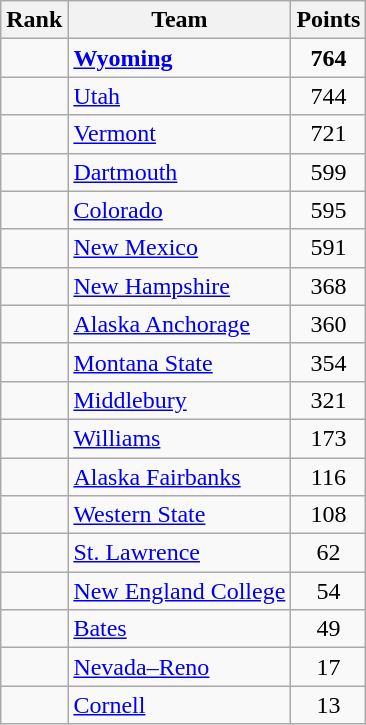<table class="wikitable sortable" style="text-align:center">
<tr>
<th>Rank</th>
<th>Team</th>
<th>Points</th>
</tr>
<tr>
<td></td>
<td align=left><strong><a href='#'>Wyoming</a></strong></td>
<td><strong>764</strong></td>
</tr>
<tr>
<td></td>
<td align=left><a href='#'>Utah</a></td>
<td>744</td>
</tr>
<tr>
<td></td>
<td align=left><a href='#'>Vermont</a></td>
<td>721</td>
</tr>
<tr>
<td></td>
<td align=left><a href='#'>Dartmouth</a></td>
<td>599</td>
</tr>
<tr>
<td></td>
<td align=left><a href='#'>Colorado</a></td>
<td>595</td>
</tr>
<tr>
<td></td>
<td align=left><a href='#'>New Mexico</a></td>
<td>591</td>
</tr>
<tr>
<td></td>
<td align=left><a href='#'>New Hampshire</a></td>
<td>368</td>
</tr>
<tr>
<td></td>
<td align=left><a href='#'>Alaska Anchorage</a></td>
<td>360</td>
</tr>
<tr>
<td></td>
<td align=left><a href='#'>Montana State</a></td>
<td>354</td>
</tr>
<tr>
<td></td>
<td align=left><a href='#'>Middlebury</a></td>
<td>321</td>
</tr>
<tr>
<td></td>
<td align=left><a href='#'>Williams</a></td>
<td>173</td>
</tr>
<tr>
<td></td>
<td align=left><a href='#'>Alaska Fairbanks</a></td>
<td>116</td>
</tr>
<tr>
<td></td>
<td align=left><a href='#'>Western State</a></td>
<td>108</td>
</tr>
<tr>
<td></td>
<td align=left><a href='#'>St. Lawrence</a></td>
<td>62</td>
</tr>
<tr>
<td></td>
<td align=left><a href='#'>New England College</a></td>
<td>54</td>
</tr>
<tr>
<td></td>
<td align=left><a href='#'>Bates</a></td>
<td>49</td>
</tr>
<tr>
<td></td>
<td align=left><a href='#'>Nevada–Reno</a></td>
<td>17</td>
</tr>
<tr>
<td></td>
<td align=left><a href='#'>Cornell</a></td>
<td>13</td>
</tr>
</table>
